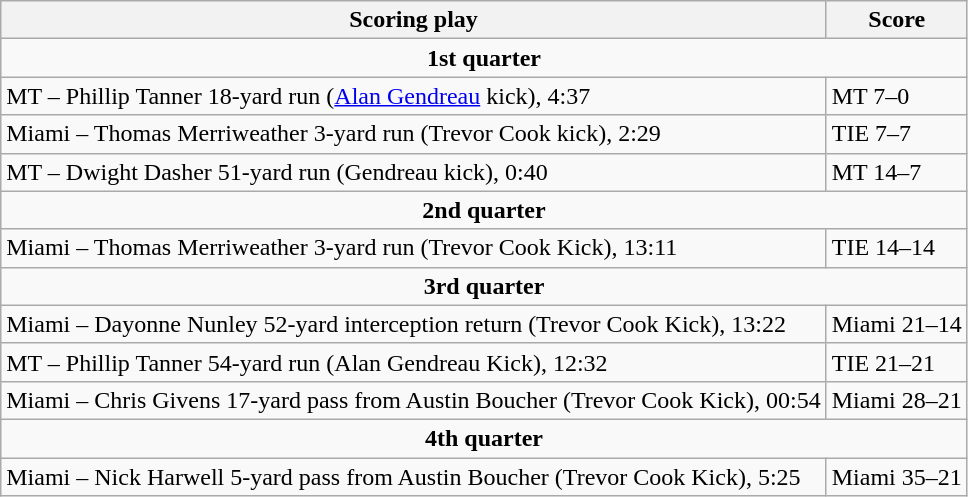<table class="wikitable">
<tr>
<th>Scoring play</th>
<th>Score</th>
</tr>
<tr>
<td colspan="4" align="center"><strong>1st quarter</strong></td>
</tr>
<tr>
<td>MT – 	Phillip Tanner 18-yard run (<a href='#'>Alan Gendreau</a> kick), 4:37</td>
<td>MT 7–0</td>
</tr>
<tr>
<td>Miami – Thomas Merriweather 3-yard run (Trevor Cook kick), 2:29</td>
<td>TIE 7–7</td>
</tr>
<tr>
<td>MT – Dwight Dasher 51-yard run (Gendreau kick), 0:40</td>
<td>MT 14–7</td>
</tr>
<tr>
<td colspan="4" align="center"><strong>2nd quarter</strong></td>
</tr>
<tr>
<td>Miami – Thomas Merriweather 3-yard run (Trevor Cook Kick), 13:11</td>
<td>TIE 14–14</td>
</tr>
<tr>
<td colspan="4" align="center"><strong>3rd quarter</strong></td>
</tr>
<tr>
<td>Miami – Dayonne Nunley 52-yard interception return (Trevor Cook Kick), 13:22</td>
<td>Miami 21–14</td>
</tr>
<tr>
<td>MT – Phillip Tanner 54-yard run (Alan Gendreau Kick), 12:32</td>
<td>TIE 21–21</td>
</tr>
<tr>
<td>Miami – Chris Givens 17-yard pass from Austin Boucher (Trevor Cook Kick), 00:54</td>
<td>Miami 28–21</td>
</tr>
<tr>
<td colspan="4" align="center"><strong>4th quarter</strong></td>
</tr>
<tr>
<td>Miami – Nick Harwell 5-yard pass from Austin Boucher (Trevor Cook Kick), 5:25</td>
<td>Miami 35–21</td>
</tr>
</table>
